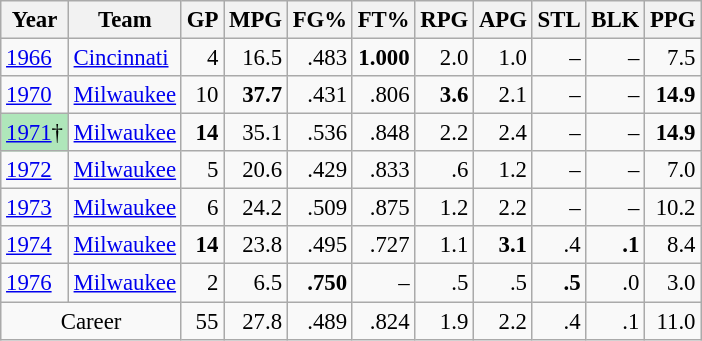<table class="wikitable sortable" style="font-size:95%; text-align:right;">
<tr>
<th>Year</th>
<th>Team</th>
<th>GP</th>
<th>MPG</th>
<th>FG%</th>
<th>FT%</th>
<th>RPG</th>
<th>APG</th>
<th>STL</th>
<th>BLK</th>
<th>PPG</th>
</tr>
<tr>
<td style="text-align:left;"><a href='#'>1966</a></td>
<td style="text-align:left;"><a href='#'>Cincinnati</a></td>
<td>4</td>
<td>16.5</td>
<td>.483</td>
<td><strong>1.000</strong></td>
<td>2.0</td>
<td>1.0</td>
<td>–</td>
<td>–</td>
<td>7.5</td>
</tr>
<tr>
<td style="text-align:left;"><a href='#'>1970</a></td>
<td style="text-align:left;"><a href='#'>Milwaukee</a></td>
<td>10</td>
<td><strong>37.7</strong></td>
<td>.431</td>
<td>.806</td>
<td><strong>3.6</strong></td>
<td>2.1</td>
<td>–</td>
<td>–</td>
<td><strong>14.9</strong></td>
</tr>
<tr>
<td style="text-align:left;background:#afe6ba;"><a href='#'>1971</a>†</td>
<td style="text-align:left;"><a href='#'>Milwaukee</a></td>
<td><strong>14</strong></td>
<td>35.1</td>
<td>.536</td>
<td>.848</td>
<td>2.2</td>
<td>2.4</td>
<td>–</td>
<td>–</td>
<td><strong>14.9</strong></td>
</tr>
<tr>
<td style="text-align:left;"><a href='#'>1972</a></td>
<td style="text-align:left;"><a href='#'>Milwaukee</a></td>
<td>5</td>
<td>20.6</td>
<td>.429</td>
<td>.833</td>
<td>.6</td>
<td>1.2</td>
<td>–</td>
<td>–</td>
<td>7.0</td>
</tr>
<tr>
<td style="text-align:left;"><a href='#'>1973</a></td>
<td style="text-align:left;"><a href='#'>Milwaukee</a></td>
<td>6</td>
<td>24.2</td>
<td>.509</td>
<td>.875</td>
<td>1.2</td>
<td>2.2</td>
<td>–</td>
<td>–</td>
<td>10.2</td>
</tr>
<tr>
<td style="text-align:left;"><a href='#'>1974</a></td>
<td style="text-align:left;"><a href='#'>Milwaukee</a></td>
<td><strong>14</strong></td>
<td>23.8</td>
<td>.495</td>
<td>.727</td>
<td>1.1</td>
<td><strong>3.1</strong></td>
<td>.4</td>
<td><strong>.1</strong></td>
<td>8.4</td>
</tr>
<tr>
<td style="text-align:left;"><a href='#'>1976</a></td>
<td style="text-align:left;"><a href='#'>Milwaukee</a></td>
<td>2</td>
<td>6.5</td>
<td><strong>.750</strong></td>
<td>–</td>
<td>.5</td>
<td>.5</td>
<td><strong>.5</strong></td>
<td>.0</td>
<td>3.0</td>
</tr>
<tr class="sortbottom">
<td colspan="2" style="text-align:center;">Career</td>
<td>55</td>
<td>27.8</td>
<td>.489</td>
<td>.824</td>
<td>1.9</td>
<td>2.2</td>
<td>.4</td>
<td>.1</td>
<td>11.0</td>
</tr>
</table>
